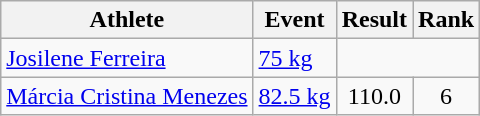<table class="wikitable">
<tr>
<th>Athlete</th>
<th>Event</th>
<th>Result</th>
<th>Rank</th>
</tr>
<tr>
<td><a href='#'>Josilene Ferreira</a></td>
<td><a href='#'>75 kg</a></td>
<td align="center" colspan=2></td>
</tr>
<tr>
<td><a href='#'>Márcia Cristina Menezes</a></td>
<td><a href='#'>82.5 kg</a></td>
<td align="center">110.0</td>
<td align="center">6</td>
</tr>
</table>
